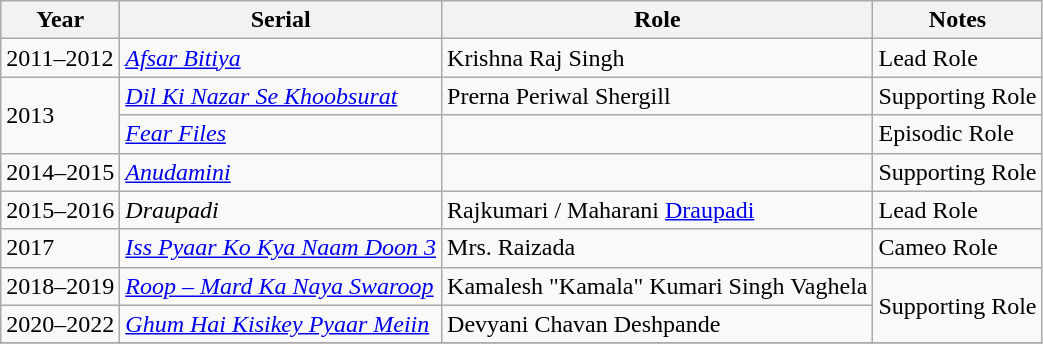<table class = "wikitable sortable">
<tr>
<th>Year</th>
<th>Serial</th>
<th>Role</th>
<th>Notes</th>
</tr>
<tr>
<td>2011–2012</td>
<td><em><a href='#'>Afsar Bitiya</a></em></td>
<td>Krishna Raj Singh</td>
<td>Lead Role</td>
</tr>
<tr>
<td rowspan = "2">2013</td>
<td><em><a href='#'>Dil Ki Nazar Se Khoobsurat</a></em></td>
<td>Prerna Periwal Shergill</td>
<td>Supporting Role</td>
</tr>
<tr>
<td><em><a href='#'>Fear Files</a></em></td>
<td></td>
<td>Episodic Role</td>
</tr>
<tr>
<td>2014–2015</td>
<td><em><a href='#'>Anudamini</a></em></td>
<td></td>
<td>Supporting Role</td>
</tr>
<tr>
<td>2015–2016</td>
<td><em>Draupadi</em></td>
<td>Rajkumari / Maharani <a href='#'>Draupadi</a></td>
<td>Lead Role</td>
</tr>
<tr>
<td>2017</td>
<td><em><a href='#'>Iss Pyaar Ko Kya Naam Doon 3</a></em></td>
<td>Mrs. Raizada</td>
<td>Cameo Role</td>
</tr>
<tr>
<td>2018–2019</td>
<td><em><a href='#'>Roop – Mard Ka Naya Swaroop</a></em></td>
<td>Kamalesh "Kamala" Kumari Singh Vaghela</td>
<td rowspan = "2">Supporting Role</td>
</tr>
<tr>
<td>2020–2022</td>
<td><em><a href='#'>Ghum Hai Kisikey Pyaar Meiin</a></em></td>
<td>Devyani Chavan Deshpande</td>
</tr>
<tr>
</tr>
</table>
